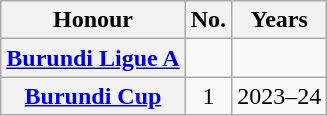<table class="wikitable plainrowheaders">
<tr>
<th scope=col>Honour</th>
<th scope=col>No.</th>
<th scope=col>Years</th>
</tr>
<tr>
<th scope=row><a href='#'>Burundi Ligue A</a></th>
<td align="center"></td>
<td></td>
</tr>
<tr>
<th scope=row><a href='#'>Burundi Cup</a></th>
<td align="center">1</td>
<td>2023–24</td>
</tr>
</table>
